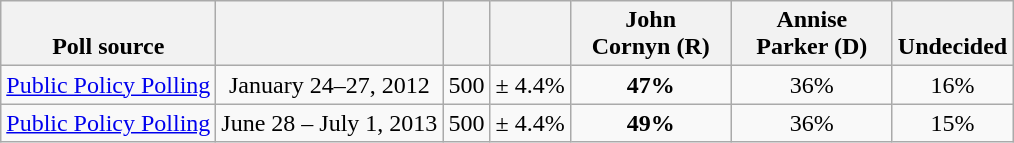<table class="wikitable" style="text-align:center">
<tr valign= bottom>
<th>Poll source</th>
<th></th>
<th></th>
<th></th>
<th style="width:100px;">John<br>Cornyn (R)</th>
<th style="width:100px;">Annise<br>Parker (D)</th>
<th>Undecided</th>
</tr>
<tr>
<td align=left><a href='#'>Public Policy Polling</a></td>
<td>January 24–27, 2012</td>
<td>500</td>
<td>± 4.4%</td>
<td><strong>47%</strong></td>
<td>36%</td>
<td>16%</td>
</tr>
<tr>
<td align=left><a href='#'>Public Policy Polling</a></td>
<td>June 28 – July 1, 2013</td>
<td>500</td>
<td>± 4.4%</td>
<td><strong>49%</strong></td>
<td>36%</td>
<td>15%</td>
</tr>
</table>
